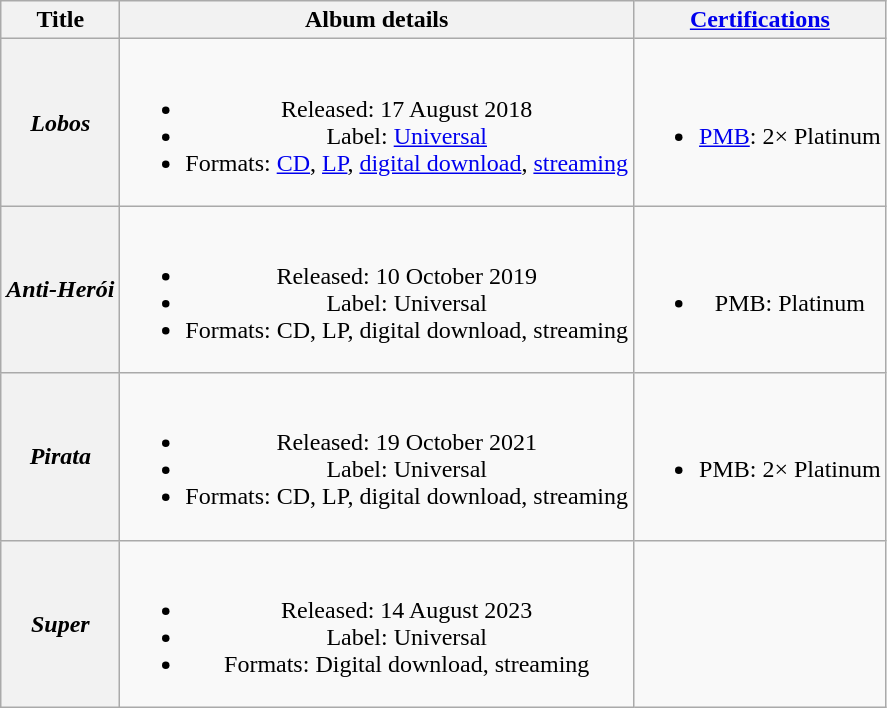<table class="wikitable plainrowheaders" style="text-align:center;">
<tr>
<th scope="col">Title</th>
<th scope="col">Album details</th>
<th scope="col"><a href='#'>Certifications</a></th>
</tr>
<tr>
<th scope="row"><em>Lobos</em></th>
<td><br><ul><li>Released: 17 August 2018</li><li>Label: <a href='#'>Universal</a></li><li>Formats: <a href='#'>CD</a>, <a href='#'>LP</a>, <a href='#'>digital download</a>, <a href='#'>streaming</a></li></ul></td>
<td><br><ul><li><a href='#'>PMB</a>: 2× Platinum</li></ul></td>
</tr>
<tr>
<th scope="row"><em>Anti-Herói</em></th>
<td><br><ul><li>Released: 10 October 2019</li><li>Label: Universal</li><li>Formats: CD, LP, digital download, streaming</li></ul></td>
<td><br><ul><li>PMB: Platinum</li></ul></td>
</tr>
<tr>
<th scope="row"><em>Pirata</em></th>
<td><br><ul><li>Released: 19 October 2021</li><li>Label: Universal</li><li>Formats: CD, LP, digital download, streaming</li></ul></td>
<td><br><ul><li>PMB: 2× Platinum</li></ul></td>
</tr>
<tr>
<th scope="row"><em>Super</em></th>
<td><br><ul><li>Released: 14 August 2023</li><li>Label: Universal</li><li>Formats: Digital download, streaming</li></ul></td>
<td></td>
</tr>
</table>
